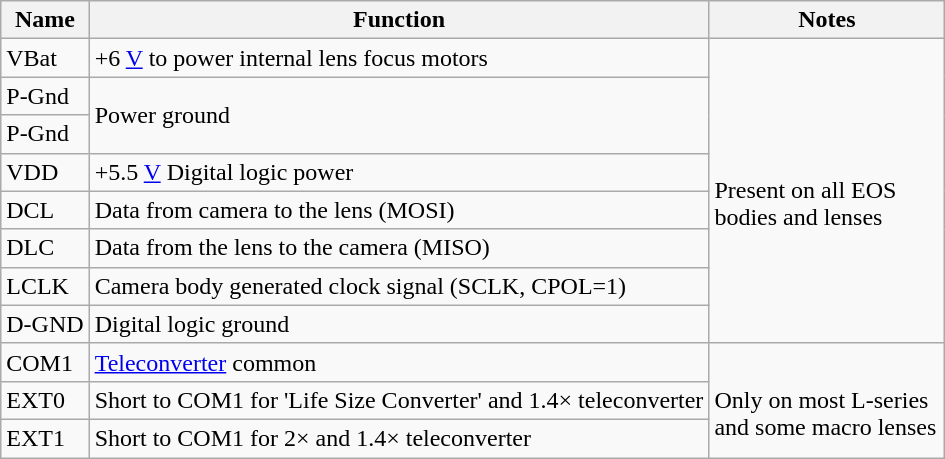<table class="wikitable">
<tr>
<th>Name</th>
<th>Function</th>
<th>Notes</th>
</tr>
<tr>
<td>VBat</td>
<td>+6 <a href='#'>V</a> to power internal lens focus motors</td>
<td rowspan="8" style="width:150px;"><br>Present on all EOS bodies and lenses</td>
</tr>
<tr>
<td>P-Gnd</td>
<td rowspan=2>Power ground</td>
</tr>
<tr>
<td>P-Gnd</td>
</tr>
<tr>
<td>VDD</td>
<td>+5.5 <a href='#'>V</a> Digital logic power</td>
</tr>
<tr>
<td>DCL</td>
<td>Data from camera to the lens (MOSI)</td>
</tr>
<tr>
<td>DLC</td>
<td>Data from the lens to the camera (MISO)</td>
</tr>
<tr>
<td>LCLK</td>
<td>Camera body generated clock signal (SCLK, CPOL=1)</td>
</tr>
<tr>
<td>D-GND</td>
<td>Digital logic ground</td>
</tr>
<tr>
<td>COM1</td>
<td><a href='#'>Teleconverter</a> common</td>
<td rowspan=3><br>Only on most L-series and some macro lenses</td>
</tr>
<tr>
<td>EXT0</td>
<td>Short to COM1 for 'Life Size Converter' and 1.4× teleconverter</td>
</tr>
<tr>
<td>EXT1</td>
<td>Short to COM1 for 2× and 1.4× teleconverter</td>
</tr>
</table>
